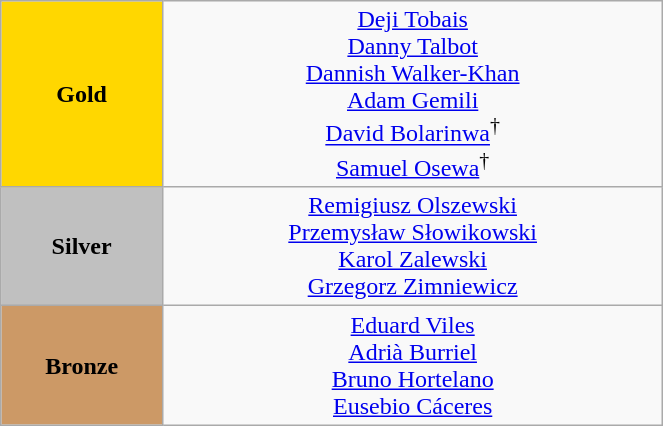<table class="wikitable" style="text-align:center; " width="35%">
<tr>
<td bgcolor="gold"><strong>Gold</strong></td>
<td><a href='#'>Deji Tobais</a><br><a href='#'>Danny Talbot</a><br><a href='#'>Dannish Walker-Khan</a><br><a href='#'>Adam Gemili</a><br><a href='#'>David Bolarinwa</a><sup>†</sup><br><a href='#'>Samuel Osewa</a><sup>†</sup><br> <small><em></em></small></td>
</tr>
<tr>
<td bgcolor="silver"><strong>Silver</strong></td>
<td><a href='#'>Remigiusz Olszewski</a><br><a href='#'>Przemysław Słowikowski</a><br><a href='#'>Karol Zalewski</a><br><a href='#'>Grzegorz Zimniewicz</a><br>  <small><em></em></small></td>
</tr>
<tr>
<td bgcolor="CC9966"><strong>Bronze</strong></td>
<td><a href='#'>Eduard Viles</a><br><a href='#'>Adrià Burriel</a><br><a href='#'>Bruno Hortelano</a><br><a href='#'>Eusebio Cáceres</a><br>  <small><em></em></small></td>
</tr>
</table>
